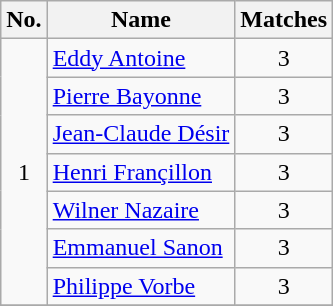<table class="wikitable" style="text-align: left;">
<tr>
<th>No.</th>
<th>Name</th>
<th>Matches</th>
</tr>
<tr>
<td rowspan=7 align=center>1</td>
<td><a href='#'>Eddy Antoine</a></td>
<td align=center>3</td>
</tr>
<tr>
<td><a href='#'>Pierre Bayonne</a></td>
<td align=center>3</td>
</tr>
<tr>
<td><a href='#'>Jean-Claude Désir</a></td>
<td align=center>3</td>
</tr>
<tr>
<td><a href='#'>Henri Françillon</a></td>
<td align=center>3</td>
</tr>
<tr>
<td><a href='#'>Wilner Nazaire</a></td>
<td align=center>3</td>
</tr>
<tr>
<td><a href='#'>Emmanuel Sanon</a></td>
<td align=center>3</td>
</tr>
<tr>
<td><a href='#'>Philippe Vorbe</a></td>
<td align=center>3</td>
</tr>
<tr>
</tr>
</table>
